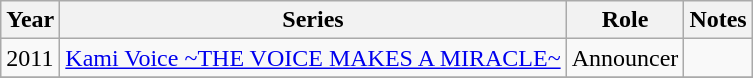<table class="wikitable">
<tr>
<th>Year</th>
<th>Series</th>
<th>Role</th>
<th>Notes</th>
</tr>
<tr>
<td>2011</td>
<td><a href='#'>Kami Voice ~THE VOICE MAKES A MIRACLE~</a></td>
<td>Announcer</td>
<td></td>
</tr>
<tr>
</tr>
</table>
